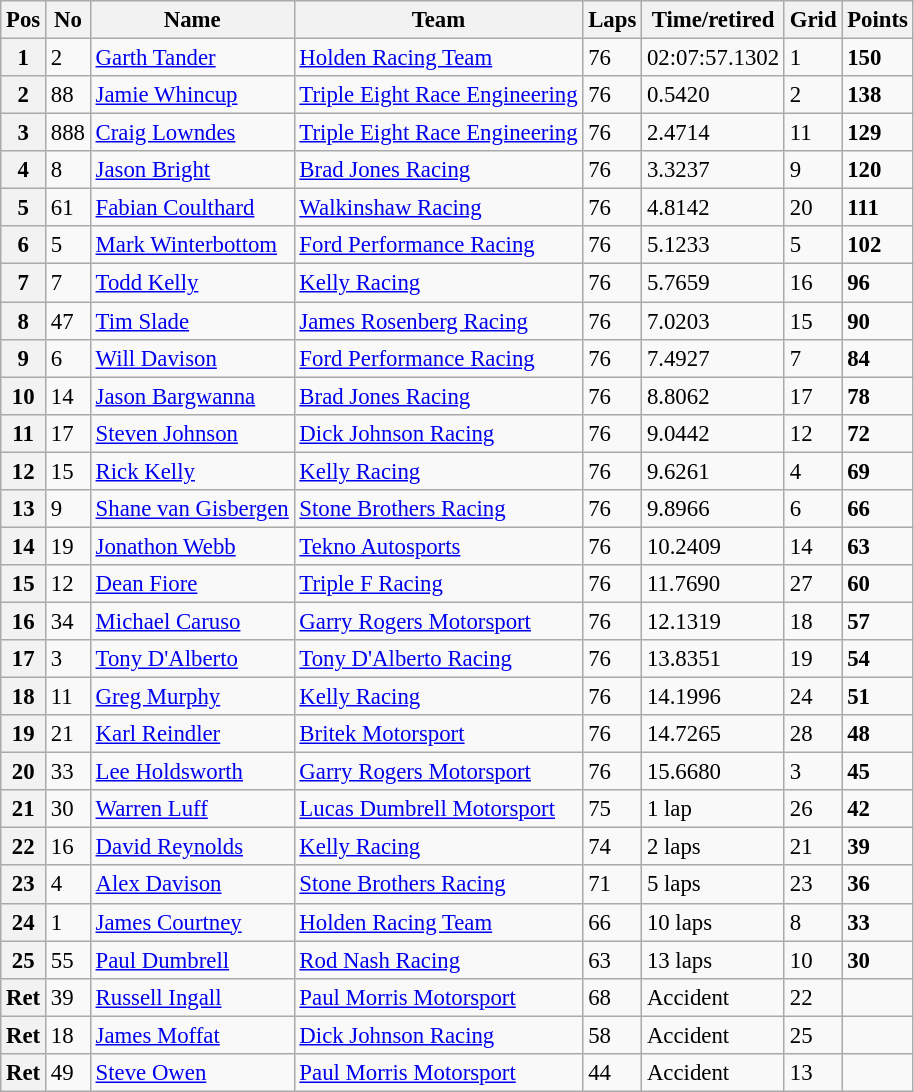<table class="wikitable" style="font-size: 95%;">
<tr>
<th>Pos</th>
<th>No</th>
<th>Name</th>
<th>Team</th>
<th>Laps</th>
<th>Time/retired</th>
<th>Grid</th>
<th>Points</th>
</tr>
<tr>
<th>1</th>
<td>2</td>
<td><a href='#'>Garth Tander</a></td>
<td><a href='#'>Holden Racing Team</a></td>
<td>76</td>
<td>02:07:57.1302</td>
<td>1</td>
<td><strong>150</strong></td>
</tr>
<tr>
<th>2</th>
<td>88</td>
<td><a href='#'>Jamie Whincup</a></td>
<td><a href='#'>Triple Eight Race Engineering</a></td>
<td>76</td>
<td>0.5420</td>
<td>2</td>
<td><strong>138</strong></td>
</tr>
<tr>
<th>3</th>
<td>888</td>
<td><a href='#'>Craig Lowndes</a></td>
<td><a href='#'>Triple Eight Race Engineering</a></td>
<td>76</td>
<td>2.4714</td>
<td>11</td>
<td><strong>129</strong></td>
</tr>
<tr>
<th>4</th>
<td>8</td>
<td><a href='#'>Jason Bright</a></td>
<td><a href='#'>Brad Jones Racing</a></td>
<td>76</td>
<td>3.3237</td>
<td>9</td>
<td><strong>120</strong></td>
</tr>
<tr>
<th>5</th>
<td>61</td>
<td><a href='#'>Fabian Coulthard</a></td>
<td><a href='#'>Walkinshaw Racing</a></td>
<td>76</td>
<td>4.8142</td>
<td>20</td>
<td><strong>111</strong></td>
</tr>
<tr>
<th>6</th>
<td>5</td>
<td><a href='#'>Mark Winterbottom</a></td>
<td><a href='#'>Ford Performance Racing</a></td>
<td>76</td>
<td>5.1233</td>
<td>5</td>
<td><strong>102</strong></td>
</tr>
<tr>
<th>7</th>
<td>7</td>
<td><a href='#'>Todd Kelly</a></td>
<td><a href='#'>Kelly Racing</a></td>
<td>76</td>
<td>5.7659</td>
<td>16</td>
<td><strong>96</strong></td>
</tr>
<tr>
<th>8</th>
<td>47</td>
<td><a href='#'>Tim Slade</a></td>
<td><a href='#'>James Rosenberg Racing</a></td>
<td>76</td>
<td>7.0203</td>
<td>15</td>
<td><strong>90</strong></td>
</tr>
<tr>
<th>9</th>
<td>6</td>
<td><a href='#'>Will Davison</a></td>
<td><a href='#'>Ford Performance Racing</a></td>
<td>76</td>
<td>7.4927</td>
<td>7</td>
<td><strong>84</strong></td>
</tr>
<tr>
<th>10</th>
<td>14</td>
<td><a href='#'>Jason Bargwanna</a></td>
<td><a href='#'>Brad Jones Racing</a></td>
<td>76</td>
<td>8.8062</td>
<td>17</td>
<td><strong>78</strong></td>
</tr>
<tr>
<th>11</th>
<td>17</td>
<td><a href='#'>Steven Johnson</a></td>
<td><a href='#'>Dick Johnson Racing</a></td>
<td>76</td>
<td>9.0442</td>
<td>12</td>
<td><strong>72</strong></td>
</tr>
<tr>
<th>12</th>
<td>15</td>
<td><a href='#'>Rick Kelly</a></td>
<td><a href='#'>Kelly Racing</a></td>
<td>76</td>
<td>9.6261</td>
<td>4</td>
<td><strong>69</strong></td>
</tr>
<tr>
<th>13</th>
<td>9</td>
<td><a href='#'>Shane van Gisbergen</a></td>
<td><a href='#'>Stone Brothers Racing</a></td>
<td>76</td>
<td>9.8966</td>
<td>6</td>
<td><strong>66</strong></td>
</tr>
<tr>
<th>14</th>
<td>19</td>
<td><a href='#'>Jonathon Webb</a></td>
<td><a href='#'>Tekno Autosports</a></td>
<td>76</td>
<td>10.2409</td>
<td>14</td>
<td><strong>63</strong></td>
</tr>
<tr>
<th>15</th>
<td>12</td>
<td><a href='#'>Dean Fiore</a></td>
<td><a href='#'>Triple F Racing</a></td>
<td>76</td>
<td>11.7690</td>
<td>27</td>
<td><strong>60</strong></td>
</tr>
<tr>
<th>16</th>
<td>34</td>
<td><a href='#'>Michael Caruso</a></td>
<td><a href='#'>Garry Rogers Motorsport</a></td>
<td>76</td>
<td>12.1319</td>
<td>18</td>
<td><strong>57</strong></td>
</tr>
<tr>
<th>17</th>
<td>3</td>
<td><a href='#'>Tony D'Alberto</a></td>
<td><a href='#'>Tony D'Alberto Racing</a></td>
<td>76</td>
<td>13.8351</td>
<td>19</td>
<td><strong>54</strong></td>
</tr>
<tr>
<th>18</th>
<td>11</td>
<td><a href='#'>Greg Murphy</a></td>
<td><a href='#'>Kelly Racing</a></td>
<td>76</td>
<td>14.1996</td>
<td>24</td>
<td><strong>51</strong></td>
</tr>
<tr>
<th>19</th>
<td>21</td>
<td><a href='#'>Karl Reindler</a></td>
<td><a href='#'>Britek Motorsport</a></td>
<td>76</td>
<td>14.7265</td>
<td>28</td>
<td><strong>48</strong></td>
</tr>
<tr>
<th>20</th>
<td>33</td>
<td><a href='#'>Lee Holdsworth</a></td>
<td><a href='#'>Garry Rogers Motorsport</a></td>
<td>76</td>
<td>15.6680</td>
<td>3</td>
<td><strong>45</strong></td>
</tr>
<tr>
<th>21</th>
<td>30</td>
<td><a href='#'>Warren Luff</a></td>
<td><a href='#'>Lucas Dumbrell Motorsport</a></td>
<td>75</td>
<td>1 lap</td>
<td>26</td>
<td><strong>42</strong></td>
</tr>
<tr>
<th>22</th>
<td>16</td>
<td><a href='#'>David Reynolds</a></td>
<td><a href='#'>Kelly Racing</a></td>
<td>74</td>
<td>2 laps</td>
<td>21</td>
<td><strong>39</strong></td>
</tr>
<tr>
<th>23</th>
<td>4</td>
<td><a href='#'>Alex Davison</a></td>
<td><a href='#'>Stone Brothers Racing</a></td>
<td>71</td>
<td>5 laps</td>
<td>23</td>
<td><strong>36</strong></td>
</tr>
<tr>
<th>24</th>
<td>1</td>
<td><a href='#'>James Courtney</a></td>
<td><a href='#'>Holden Racing Team</a></td>
<td>66</td>
<td>10 laps</td>
<td>8</td>
<td><strong>33</strong></td>
</tr>
<tr>
<th>25</th>
<td>55</td>
<td><a href='#'>Paul Dumbrell</a></td>
<td><a href='#'>Rod Nash Racing</a></td>
<td>63</td>
<td>13 laps</td>
<td>10</td>
<td><strong>30</strong></td>
</tr>
<tr>
<th>Ret</th>
<td>39</td>
<td><a href='#'>Russell Ingall</a></td>
<td><a href='#'>Paul Morris Motorsport</a></td>
<td>68</td>
<td>Accident</td>
<td>22</td>
<td></td>
</tr>
<tr>
<th>Ret</th>
<td>18</td>
<td><a href='#'>James Moffat</a></td>
<td><a href='#'>Dick Johnson Racing</a></td>
<td>58</td>
<td>Accident</td>
<td>25</td>
<td></td>
</tr>
<tr>
<th>Ret</th>
<td>49</td>
<td><a href='#'>Steve Owen</a></td>
<td><a href='#'>Paul Morris Motorsport</a></td>
<td>44</td>
<td>Accident</td>
<td>13</td>
<td></td>
</tr>
</table>
